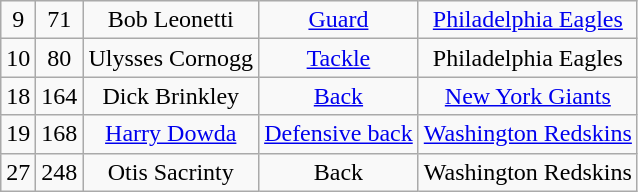<table class="wikitable" style="text-align:center">
<tr>
<td>9</td>
<td>71</td>
<td>Bob Leonetti</td>
<td><a href='#'>Guard</a></td>
<td><a href='#'>Philadelphia Eagles</a></td>
</tr>
<tr>
<td>10</td>
<td>80</td>
<td>Ulysses Cornogg</td>
<td><a href='#'>Tackle</a></td>
<td>Philadelphia Eagles</td>
</tr>
<tr>
<td>18</td>
<td>164</td>
<td>Dick Brinkley</td>
<td><a href='#'>Back</a></td>
<td><a href='#'>New York Giants</a></td>
</tr>
<tr>
<td>19</td>
<td>168</td>
<td><a href='#'>Harry Dowda</a></td>
<td><a href='#'>Defensive back</a></td>
<td><a href='#'>Washington Redskins</a></td>
</tr>
<tr>
<td>27</td>
<td>248</td>
<td>Otis Sacrinty</td>
<td>Back</td>
<td>Washington Redskins</td>
</tr>
</table>
